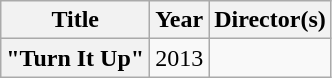<table class="wikitable plainrowheaders" style="text-align:center;" border="1">
<tr>
<th scope="col">Title</th>
<th scope="col">Year</th>
<th scope="col">Director(s)</th>
</tr>
<tr>
<th scope="row">"Turn It Up"<br></th>
<td>2013</td>
<td></td>
</tr>
</table>
